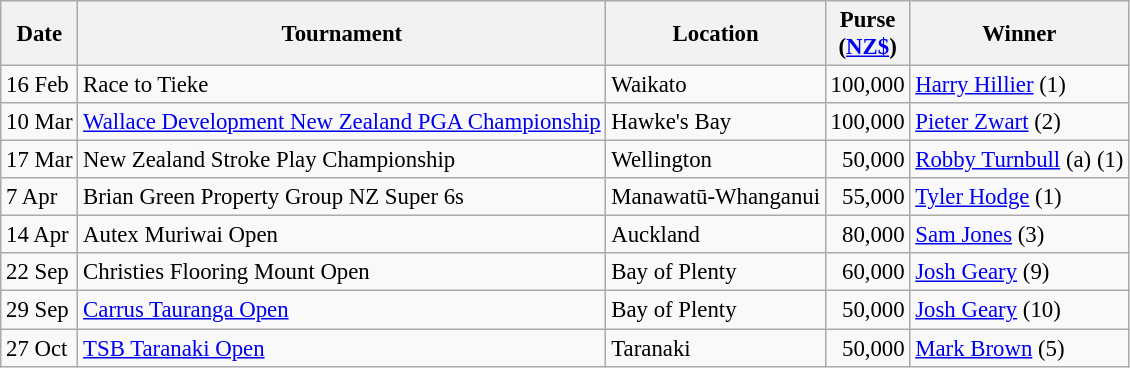<table class="wikitable" style="font-size:95%">
<tr>
<th>Date</th>
<th>Tournament</th>
<th>Location</th>
<th>Purse<br>(<a href='#'>NZ$</a>)</th>
<th>Winner</th>
</tr>
<tr>
<td>16 Feb</td>
<td>Race to Tieke</td>
<td>Waikato</td>
<td align=right>100,000</td>
<td> <a href='#'>Harry Hillier</a> (1)</td>
</tr>
<tr>
<td>10 Mar</td>
<td><a href='#'>Wallace Development New Zealand PGA Championship</a></td>
<td>Hawke's Bay</td>
<td align=right>100,000</td>
<td> <a href='#'>Pieter Zwart</a> (2)</td>
</tr>
<tr>
<td>17 Mar</td>
<td>New Zealand Stroke Play Championship</td>
<td>Wellington</td>
<td align=right>50,000</td>
<td> <a href='#'>Robby Turnbull</a> (a) (1)</td>
</tr>
<tr>
<td>7 Apr</td>
<td>Brian Green Property Group NZ Super 6s</td>
<td>Manawatū-Whanganui</td>
<td align=right>55,000</td>
<td> <a href='#'>Tyler Hodge</a> (1)</td>
</tr>
<tr>
<td>14 Apr</td>
<td>Autex Muriwai Open</td>
<td>Auckland</td>
<td align=right>80,000</td>
<td> <a href='#'>Sam Jones</a> (3)</td>
</tr>
<tr>
<td>22 Sep</td>
<td>Christies Flooring Mount Open</td>
<td>Bay of Plenty</td>
<td align=right>60,000</td>
<td> <a href='#'>Josh Geary</a> (9)</td>
</tr>
<tr>
<td>29 Sep</td>
<td><a href='#'>Carrus Tauranga Open</a></td>
<td>Bay of Plenty</td>
<td align=right>50,000</td>
<td> <a href='#'>Josh Geary</a> (10)</td>
</tr>
<tr>
<td>27 Oct</td>
<td><a href='#'>TSB Taranaki Open</a></td>
<td>Taranaki</td>
<td align=right>50,000</td>
<td> <a href='#'>Mark Brown</a> (5)</td>
</tr>
</table>
